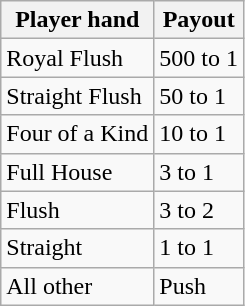<table class="wikitable">
<tr>
<th>Player hand</th>
<th>Payout</th>
</tr>
<tr>
<td>Royal Flush</td>
<td>500 to 1</td>
</tr>
<tr>
<td>Straight Flush</td>
<td>50 to 1</td>
</tr>
<tr>
<td>Four of a Kind</td>
<td>10 to 1</td>
</tr>
<tr>
<td>Full House</td>
<td>3 to 1</td>
</tr>
<tr>
<td>Flush</td>
<td>3 to 2</td>
</tr>
<tr>
<td>Straight</td>
<td>1 to 1</td>
</tr>
<tr>
<td>All other</td>
<td>Push</td>
</tr>
</table>
